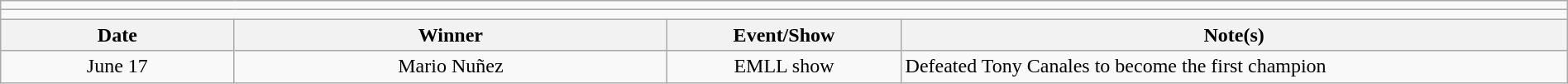<table class="wikitable" style="text-align:center; width:100%;">
<tr>
<td colspan=5></td>
</tr>
<tr>
<td colspan=5><strong></strong></td>
</tr>
<tr>
<th width=14%>Date</th>
<th width=26%>Winner</th>
<th width=14%>Event/Show</th>
<th width=40%>Note(s)</th>
</tr>
<tr>
<td>June 17</td>
<td>Mario Nuñez</td>
<td>EMLL show</td>
<td align=left>Defeated Tony Canales to become the first champion</td>
</tr>
</table>
